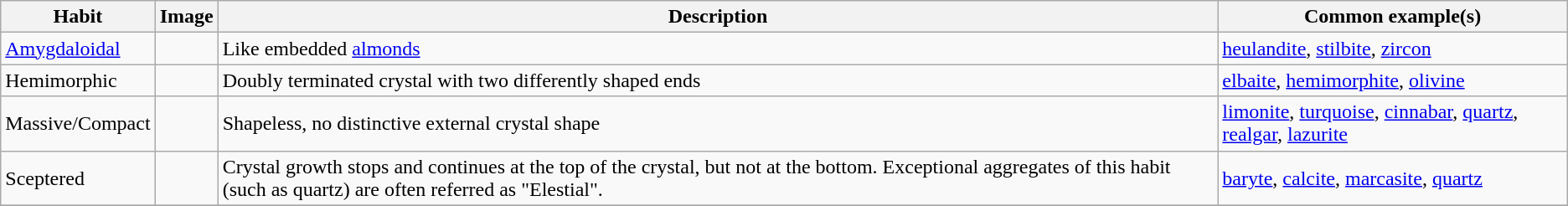<table class="wikitable">
<tr>
<th>Habit</th>
<th>Image</th>
<th>Description</th>
<th>Common example(s)</th>
</tr>
<tr>
<td><a href='#'>Amygdaloidal</a></td>
<td></td>
<td>Like embedded <a href='#'>almonds</a></td>
<td><a href='#'>heulandite</a>, <a href='#'>stilbite</a>, <a href='#'>zircon</a></td>
</tr>
<tr>
<td>Hemimorphic</td>
<td></td>
<td>Doubly terminated crystal with two differently shaped ends</td>
<td><a href='#'>elbaite</a>, <a href='#'>hemimorphite</a>, <a href='#'>olivine</a></td>
</tr>
<tr>
<td>Massive/Compact</td>
<td></td>
<td>Shapeless, no distinctive external crystal shape</td>
<td><a href='#'>limonite</a>, <a href='#'>turquoise</a>, <a href='#'>cinnabar</a>, <a href='#'>quartz</a>, <a href='#'>realgar</a>, <a href='#'>lazurite</a></td>
</tr>
<tr>
<td>Sceptered</td>
<td></td>
<td>Crystal growth stops and continues at the top of the crystal, but not at the bottom. Exceptional aggregates of this habit (such as quartz) are often referred as "Elestial".</td>
<td><a href='#'>baryte</a>, <a href='#'>calcite</a>, <a href='#'>marcasite</a>, <a href='#'>quartz</a></td>
</tr>
<tr>
</tr>
</table>
